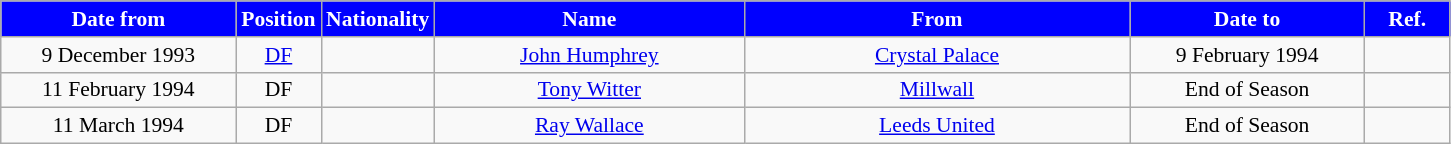<table class="wikitable"  style="text-align:center; font-size:90%; ">
<tr>
<th style="background:#00f; color:white; width:150px;">Date from</th>
<th style="background:#00f; color:white; width:50px;">Position</th>
<th style="background:#00f; color:white; width:50px;">Nationality</th>
<th style="background:#00f; color:white; width:200px;">Name</th>
<th style="background:#00f; color:white; width:250px;">From</th>
<th style="background:#00f; color:white; width:150px;">Date to</th>
<th style="background:#00f; color:white; width:50px;">Ref.</th>
</tr>
<tr>
<td>9 December 1993</td>
<td><a href='#'>DF</a></td>
<td></td>
<td><a href='#'>John Humphrey</a></td>
<td><a href='#'>Crystal Palace</a></td>
<td>9 February 1994</td>
<td></td>
</tr>
<tr>
<td>11 February 1994</td>
<td>DF</td>
<td></td>
<td><a href='#'>Tony Witter</a></td>
<td><a href='#'>Millwall</a></td>
<td>End of Season</td>
<td></td>
</tr>
<tr>
<td>11 March 1994</td>
<td>DF</td>
<td></td>
<td><a href='#'>Ray Wallace</a></td>
<td><a href='#'>Leeds United</a></td>
<td>End of Season</td>
<td></td>
</tr>
</table>
